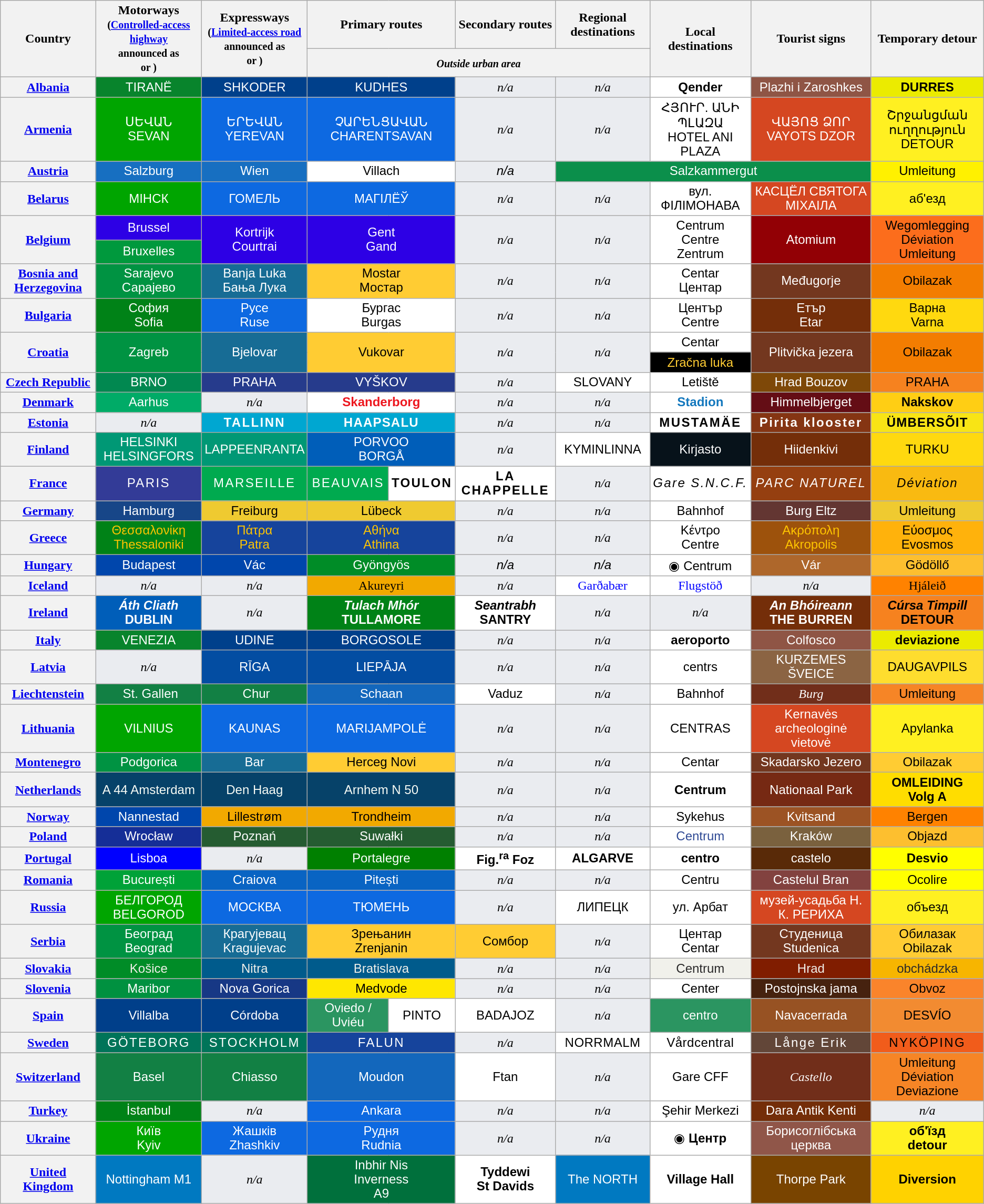<table class="wikitable" style="text-align: center">
<tr>
<th scope="col" rowspan="2">Country</th>
<th scope="col" rowspan="2">Motorways<br><small>(<a href='#'>Controlled-access highway</a><br>announced as<br> or )</small></th>
<th scope="col" rowspan="2">Expressways<br><small>(<a href='#'>Limited-access road</a><br>announced as<br> or )</small></th>
<th scope="col" colspan="2">Primary routes</th>
<th scope="col">Secondary routes</th>
<th scope="col">Regional destinations</th>
<th scope="col" rowspan="2">Local destinations</th>
<th scope="col" rowspan="2">Tourist signs</th>
<th scope="col" rowspan="2">Temporary detour</th>
</tr>
<tr>
<th scope="col" colspan="4"><small><em>Outside urban area</em></small></th>
</tr>
<tr>
<th scope="row"><a href='#'>Albania</a></th>
<td style="background:#08842C; color:white; font-family:'Alfabeto Normale', TrafficTypeW01-SpainD, sans-serif;">TIRANË</td>
<td style="background:#00408B; color:white; font-family:'Alfabeto Normale', TrafficTypeW01-SpainD, sans-serif;">SHKODER</td>
<td style="background:#00408B; color:white; font-family:'Alfabeto Normale', TrafficTypeW01-SpainD, sans-serif;" colspan="2">KUDHES</td>
<td style="background:#EAECF0; color:black"><em>n/a</em></td>
<td style="background:#EAECF0; color:black"><em>n/a</em></td>
<td style="background:white; color:black; font-family:'Alfabeto Normale', TrafficTypeW01-SpainD, sans-serif;"><strong>Qender</strong></td>
<td style="background:#8F5545; color:white; font-family:'Alfabeto Normale', TrafficTypeW01-SpainD, sans-serif;">Plazhi i Zaroshkes</td>
<td style="background:#EBEB00; color:black; font-family:'Alfabeto Normale', TrafficTypeW01-SpainD, sans-serif;"><strong>DURRES</strong></td>
</tr>
<tr>
<th scope="row"><a href='#'>Armenia</a></th>
<td style="background:#00A500; color:white; font-family:'Russian Road Sign', sans-serif;">ՍԵՎԱՆ<br>SEVAN</td>
<td style="background:#0D69E1; color:white; font-family:'Russian Road Sign', sans-serif;">ԵՐԵՎԱՆ<br>YEREVAN</td>
<td style="background:#0D69E1; color:white; font-family:'Russian Road Sign', sans-serif;" colspan="2">ՉԱՐԵՆՑԱՎԱՆ<br>CHARENTSAVAN</td>
<td style="background:#EAECF0; color:black"><em>n/a</em></td>
<td style="background:#EAECF0; color:black"><em>n/a</em></td>
<td style="background:white; color:black; font-family:'Russian Road Sign', sans-serif;">ՀՅՈՒՐ. ԱՆԻ ՊԼԱԶԱ<br>HOTEL ANI PLAZA</td>
<td style="background:#D54721; color:white; font-family:'Russian Road Sign', sans-serif;">ՎԱՅՈՑ ՁՈՐ<br>VAYOTS DZOR</td>
<td style="background:#FFF021; color:black; font-family:'Russian Road Sign', sans-serif;">Շրջանցման ուղղություն<br>DETOUR</td>
</tr>
<tr>
<th scope="row"><a href='#'>Austria</a></th>
<td style="background:#176FC1; color:white; font-family:Tern, Paneuropa Street, sans-serif;">Salzburg</td>
<td style="background:#176FC1; color:white; font-family:Tern, Paneuropa Street, sans-serif;">Wien</td>
<td style="background:white; color:black; font-family:Tern, Paneuropa Street, sans-serif;" colspan="2">Villach</td>
<td style="background:#EAECF0; color:black; font-family:Tern, sans-serif;"><em>n/a</em></td>
<td style="background:#0B8F4B; color:white; font-family:Tern, Paneuropa Street, sans-serif;" colspan="3">Salzkammergut</td>
<td style="background:#FFF100; color:black; font-family:Tern, Paneuropa Street, sans-serif;">Umleitung</td>
</tr>
<tr>
<th scope="row"><a href='#'>Belarus</a></th>
<td style="background:#00A500; color:white; font-family:'Russian Road Sign', sans-serif;">МІНСК</td>
<td style="background:#0D69E1; color:white; font-family:'Russian Road Sign', sans-serif;">ГОМЕЛЬ</td>
<td style="background:#0D69E1; color:white; font-family:'Russian Road Sign', sans-serif;" colspan="2">МАГІЛЁЎ</td>
<td style="background:#EAECF0; color:black"><em>n/a</em></td>
<td style="background:#EAECF0; color:black"><em>n/a</em></td>
<td style="background:white; color:black; font-family:'Russian Road Sign', sans-serif;">вул. ФІЛІМОНАВА</td>
<td style="background:#D54721; color:white; font-family:'Russian Road Sign', sans-serif;">КАСЦЁЛ СВЯТОГА МІХАІЛА</td>
<td style="background:#FFF021; color:black; font-family:'Russian Road Sign', sans-serif;">аб'езд</td>
</tr>
<tr>
<th scope="row" rowspan="2"><a href='#'>Belgium</a></th>
<td style="background:#2D00E5; color:white; font-family:SNV, 'Snv Becker', sans-serif;">Brussel</td>
<td rowspan="2" style="background:#2D00E5; color:white; font-family:SNV, 'Snv Becker', sans-serif;">Kortrijk<br>Courtrai</td>
<td rowspan="2" style="background:#2D00E5; color:white; font-family:SNV, 'Snv Becker', sans-serif;" colspan="2">Gent<br>Gand</td>
<td rowspan="2" style="background:#EAECF0; color:black"><em>n/a</em></td>
<td rowspan="2" style="background:#EAECF0; color:black"><em>n/a</em></td>
<td rowspan="2" style="background:white; color:black; font-family:SNV, 'Snv Becker', sans-serif;">Centrum<br>Centre<br>Zentrum</td>
<td rowspan="2" style="background:#920005; color:white; font-family:SNV, 'Snv Becker', sans-serif;">Atomium</td>
<td rowspan="2" style="background:#FC6D1C; color:black; font-family:SNV, 'Snv Becker', sans-serif;">Wegomlegging<br>Déviation<br>Umleitung</td>
</tr>
<tr>
<td style="background:#00993D; color:white; font-family:SNV, 'Snv Becker', sans-serif;">Bruxelles<br></td>
</tr>
<tr>
<th scope="row"><a href='#'>Bosnia and Herzegovina</a></th>
<td style="background:#009342; color:white; font-family:SNV, 'Snv Becker', 'Snv Becker Reg Cond', sans-serif;">Sarajevo<br>Сарајево</td>
<td style="background:#176C95; color:white; font-family:SNV, 'Snv Becker', 'Snv Becker Reg Cond', sans-serif;">Banja Luka<br>Бања Лука</td>
<td style="background:#FFCC33; color:black; font-family:SNV, 'Snv Becker', 'Snv Becker Reg Cond', sans-serif;" colspan="2">Mostar<br>Мостар</td>
<td style="background:#EAECF0; color:black"><em>n/a</em></td>
<td style="background:#EAECF0; color:black"><em>n/a</em></td>
<td style="background:white; color:black; font-family:SNV, 'Snv Becker', 'Snv Becker Reg Cond', sans-serif;">Centar<br>Центар</td>
<td style="background:#73371F; color:white; font-family:SNV, 'Snv Becker', 'Snv Becker Reg Cond', sans-serif;">Međugorje</td>
<td style="background:#F37D01; color:black; font-family:SNV, 'Snv Becker', 'Snv Becker Reg Cond', sans-serif;">Obilazak</td>
</tr>
<tr>
<th scope="row"><a href='#'>Bulgaria</a></th>
<td style="background:#008217; color:white; font-family:SNV, 'Snv Becker', 'Snv Becker Reg Cond', sans-serif;">София<br>Sofia</td>
<td style="background:#0d69e1; color:white; font-family:SNV, 'Snv Becker', 'Snv Becker Reg Cond', sans-serif;">Русе<br>Ruse</td>
<td style="background:#ffffff; color:black; font-family:SNV, 'Snv Becker', 'Snv Becker Reg Cond', sans-serif;" colspan="2">Бургас<br>Burgas</td>
<td style="background:#EAECF0; color:black"><em>n/a</em></td>
<td style="background:#EAECF0; color:black"><em>n/a</em></td>
<td style="background:white; color:black; font-family:SNV, 'Snv Becker', 'Snv Becker Reg Cond', sans-serif;">Център<br>Centre</td>
<td style="background:#742e09; color:white; font-family:SNV, 'Snv Becker', 'Snv Becker Reg Cond', sans-serif;">Етър<br>Etar</td>
<td style="background:#FFD90F; color:black; font-family:SNV, 'Snv Becker', 'Snv Becker Reg Cond', sans-serif;">Варна<br>Varna</td>
</tr>
<tr>
<th scope="row" rowspan="2"><a href='#'>Croatia</a></th>
<td rowspan="2" style="background:#009342; color:white; font-family:SNV, 'Snv Becker', sans-serif;">Zagreb</td>
<td rowspan="2" style="background:#176C95; color:white; font-family:SNV, 'Snv Becker', sans-serif;">Bjelovar</td>
<td rowspan="2" style="background:#FFCC33; color:black; font-family:SNV, 'Snv Becker', sans-serif;" colspan="2">Vukovar</td>
<td rowspan="2" style="background:#EAECF0; color:black"><em>n/a</em></td>
<td rowspan="2" style="background:#EAECF0; color:black"><em>n/a</em></td>
<td style="background:white; color:black; font-family:SNV, 'Snv Becker', sans-serif;">Centar</td>
<td rowspan="2" style="background:#73371F; color:white; font-family:SNV, 'Snv Becker', sans-serif;">Plitvička jezera</td>
<td rowspan="2" style="background:#F37D01; color:black; font-family:SNV, 'Snv Becker', sans-serif;">Obilazak</td>
</tr>
<tr>
<td style="background:black; color:#FFCC33; font-family:SNV, 'Snv Becker', sans-serif;">Zračna luka</td>
</tr>
<tr>
<th scope="row"><a href='#'>Czech Republic</a></th>
<td style="background:#018850; color:white; font-family:'DIN Mittelschrift Std', 'Bahnschrift', sans-serif;">BRNO</td>
<td style="background:#263B8C; color:white; font-family:'DIN Mittelschrift Std', 'Bahnschrift', sans-serif;">PRAHA</td>
<td style="background:#263B8C; color:white; font-family:'DIN Mittelschrift Std', 'Bahnschrift', sans-serif;" colspan="2">VYŠKOV</td>
<td style="background:#EAECF0; color:black"><em>n/a</em></td>
<td style="background:white; color:black; font-family:'DIN Mittelschrift Std', 'Bahnschrift', sans-serif;">SLOVANY</td>
<td style="background:white; color:black; font-family:'DIN Mittelschrift Std', 'Bahnschrift', sans-serif;">Letiště</td>
<td style="background:#7E4808; color:white; font-family:'DIN Mittelschrift Std', 'Bahnschrift', sans-serif;">Hrad Bouzov</td>
<td style="background:#F6821F; color:black; font-family:'DIN Mittelschrift Std', 'Bahnschrift', sans-serif;">PRAHA</td>
</tr>
<tr>
<th scope="row"><a href='#'>Denmark</a></th>
<td style="background:#00AB67; color:white; font-family:Vejtavleskrift, Transport, TrafficTypeW01-SpainD, sans-serif;">Aarhus</td>
<td style="background:#EAECF0; color:black"><em>n/a</em></td>
<td style="background:white; color:#ED171F; font-family:Vejtavleskrift, Transport, TrafficTypeW01-SpainD, sans-serif;" colspan="2"><strong>Skanderborg</strong></td>
<td style="background:#EAECF0; color:black"><em>n/a</em></td>
<td style="background:#EAECF0; color:black"><em>n/a</em></td>
<td style="background:white; color:#1277BD; font-family:Vejtavleskrift, Transport, TrafficTypeW01-SpainD, sans-serif;"><strong>Stadion</strong></td>
<td style="background:#640D15; color:white; font-family:Vejtavleskrift, Transport, TrafficTypeW01-SpainD, sans-serif;">Himmelbjerget</td>
<td style="background:#FFCE14; color:black; font-family:Vejtavleskrift, Transport, TrafficTypeW01-SpainD, sans-serif;"><strong>Nakskov</strong></td>
</tr>
<tr>
<th scope="row"><a href='#'>Estonia</a></th>
<td style= "background:#EAECF0; color:black"><em>n/a</em></td>
<td style= "background:#00A7D1; color:white; font-family:'Arial Narrow', Helvetica, Arial, sans-serif; font-weight:bold; letter-spacing:0.1rem;">TALLINN</td>
<td style="background:#00A7D1; color:white; font-family:'Arial Narrow', Helvetica, Arial, sans-serif; font-weight:bold; letter-spacing:0.05rem;" colspan="2">HAAPSALU</td>
<td style="background:#EAECF0; color:black"><em>n/a</em></td>
<td style="background:#eaecf0; color:black"><em>n/a</em></td>
<td style="background:white; color:black; font-family:'Arial Narrow', Helvetica, Arial, sans-serif; font-weight:bold; letter-spacing:0.1rem;">MUSTAMÄE</td>
<td style="background:#853513; color:white; font-family:'Arial Narrow', Helvetica, Arial, sans-serif; font-weight:bold; letter-spacing:0.1rem;">Pirita klooster</td>
<td style="background:#F8E415; color:black; font-family:'Arial Narrow', Helvetica, Arial, sans-serif; font-weight:bold; letter-spacing:0.05rem;">ÜMBERSÕIT</td>
</tr>
<tr>
<th scope="row"><a href='#'>Finland</a></th>
<td style="background:#009875; color:white; font-family:Tie, Bahnschrift, sans-serif;">HELSINKI<br>HELSINGFORS</td>
<td style="background:#009875; color:white; font-family:Tie, Bahnschrift, sans-serif;">LAPPEENRANTA</td>
<td style="background:#005EB9; color:white; font-family:Tie, Bahnschrift, sans-serif;" colspan="2">PORVOO<br>BORGÅ</td>
<td style="background:#EAECF0; color:black"><em>n/a</em></td>
<td style="background:white; color:black; font-family:Tie, Bahnschrift, sans-serif;">KYMINLINNA</td>
<td style="background:#07121A; color:white; font-family:Tie, Bahnschrift, sans-serif;">Kirjasto</td>
<td style="background:#742E09; color:white; font-family:Tie, Bahnschrift, sans-serif;">Hiidenkivi</td>
<td style="background:#FFD90F; color:black; font-family:Tie, Bahnschrift, sans-serif;">TURKU</td>
</tr>
<tr>
<th scope="row"><a href='#'>France</a></th>
<td style="background:#333B97; color:white; font-family:'Caracteres L2', 'Caracteres L1', sans-serif; letter-spacing:0.1rem;">PARIS</td>
<td style="background:#00AA4F; color:white; font-family:'Caracteres L2', 'Caracteres L1', sans-serif; letter-spacing:0.1rem;">MARSEILLE</td>
<td style="background:#00AA4F; color:white; font-family:'Caracteres L2', 'Caracteres L1', sans-serif; letter-spacing:0.1rem;">BEAUVAIS</td>
<td style="background:white; color:black; font-family:'Caracteres L1', sans-serif; letter-spacing:0.1rem;"><strong>TOULON</strong></td>
<td style="background:white; color:black; font-family:'Caracteres L1', sans-serif; letter-spacing:0.1rem;"><strong>LA CHAPPELLE</strong></td>
<td style="background:#EAECF0; color:black"><em>n/a</em></td>
<td style="background:white; color:black; font-family:'Caracteres L4', sans-serif; letter-spacing:0.1rem;"><em>Gare S.N.C.F.</em></td>
<td style="background:#953F10; color:white; font-family:'Caracteres L4', sans-serif; letter-spacing:0.1rem;"><em>PARC NATUREL</em></td>
<td style="background:#F9BA11; color:black; font-family:'Caracteres L4', sans-serif; letter-spacing:0.075rem;"><em>Déviation</em></td>
</tr>
<tr>
<th scope="row"><a href='#'>Germany</a></th>
<td style="background:#174688; color:white; font-family:'DIN Mittelschrift Std', 'Bahnschrift', sans-serif;">Hamburg</td>
<td style="background:#EFCA30; color:black; font-family:'DIN Mittelschrift Std', 'Bahnschrift', sans-serif;">Freiburg</td>
<td style="background:#EFCA30; color:black; font-family:'DIN Mittelschrift Std', 'Bahnschrift', sans-serif;" colspan="2">Lübeck</td>
<td style="background:#EAECF0; color:black"><em>n/a</em></td>
<td style="background:#EAECF0; color:black"><em>n/a</em></td>
<td style="background:white; color:black; font-family:'DIN Mittelschrift Std', 'Bahnschrift', sans-serif;">Bahnhof</td>
<td style="background:#633632; color:white; font-family:'DIN Mittelschrift Std', 'Bahnschrift', sans-serif;">Burg Eltz</td>
<td style="background:#EFCA30; color:black; font-family:'DIN Mittelschrift Std', 'Bahnschrift', sans-serif;">Umleitung</td>
</tr>
<tr>
<th scope="row"><a href='#'>Greece</a></th>
<td style="background:#008217; color:#FFC500; font-family:'DIN Mittelschrift Std', 'Transport Gr', 'Bahnschrift', sans-serif;">Θεσσαλονίκη<br><span>Thessaloniki</span></td>
<td style="background:#16449C; color:#FFC500; font-family:'DIN Mittelschrift Std', 'Transport Gr', 'Bahnschrift', sans-serif;">Πάτρα<br><span>Patra</span></td>
<td style="background:#16449C; color:#FFC500; font-family:'DIN Mittelschrift Std', 'Transport Gr', 'Bahnschrift', sans-serif;" colspan="2">Αθήνα<br><span>Athina</span></td>
<td style="background:#EAECF0; color:black"><em>n/a</em></td>
<td style="background:#EAECF0; color:black"><em>n/a</em></td>
<td style="background:white; color:black; font-family:'DIN Mittelschrift Std', 'Transport Gr', 'Bahnschrift', sans-serif;">Κέντρο<br><span>Centre</span></td>
<td style="background:#9D520C; color:#FFC500; font-family:'DIN Mittelschrift Std', 'Transport Gr', 'Bahnschrift', sans-serif;">Ακρόπολη<br><span>Akropolis</span></td>
<td style="background:#FFB20C; color:black; font-family:'DIN Mittelschrift Std', 'Transport Gr', 'Bahnschrift', sans-serif;">Εύοσμος<br><span>Evosmos</span></td>
</tr>
<tr>
<th scope="row"><a href='#'>Hungary</a></th>
<td style="background:#0046AC; color:white; font-family:'KTSzB-M', 'DIN Mittelschrift Std', 'Bahnschrift', sans-serif;">Budapest</td>
<td style="background:#0046AC; color:white; font-family:'KTSzB-M', 'DIN Mittelschrift Std', 'Bahnschrift', sans-serif;">Vác</td>
<td style="background:#008C27; color:white; font-family:'KTSzB-M', 'DIN Mittelschrift Std', 'Bahnschrift', sans-serif;" colspan="2">Gyöngyös</td>
<td style="background:#EAECF0; color:black; font-family:'KTSzB-M', 'DIN Mittelschrift Std', 'Bahnschrift', sans-serif;"><em>n/a</em></td>
<td style="background:#EAECF0; color:black; font-family:'KTSzB-M', 'DIN Mittelschrift Std', 'Bahnschrift', sans-serif;"><em>n/a</em></td>
<td style="background:white; color:black; font-family:'KTSzB-M', 'DIN Mittelschrift Std', 'Bahnschrift', sans-serif;">◉ Centrum</td>
<td style="background:#AE672B; color:white; font-family:'KTSzB-M', 'DIN Mittelschrift Std', 'Bahnschrift', sans-serif;">Vár</td>
<td style="background:#FDBF2F; color:black; font-family:'KTSzB-M', 'DIN Mittelschrift Std', 'Bahnschrift', sans-serif;">Gödöllő</td>
</tr>
<tr>
<th scope="row"><a href='#'>Iceland</a></th>
<td style="background:#EAECF0; color:black"><em>n/a</em></td>
<td style="background:#EAECF0; color:black"><em>n/a</em></td>
<td style="background:#F2A900; color:black; sans-serif;" colspan="2">Akureyri</td>
<td style="background:#EAECF0; color:black"><em>n/a</em></td>
<td style="background:white; color:blue; sans-serif;">Garðabær</td>
<td style="background:white; color:blue; sans-serif;">Flugstöð</td>
<td style="background:#EAECF0; color:black"><em>n/a</em></td>
<td style="background:#FF8200; color:black; sans-serif;">Hjáleið</td>
</tr>
<tr>
<th scope="row"><a href='#'>Ireland</a></th>
<td style="background:#005EB9; color:white; font-family:'Transport Eire', sans-serif;"><strong><em>Áth Cliath</em></strong><br><span><strong>DUBLIN</strong></span></td>
<td style="background:#EAECF0; color:black;"><em>n/a</em></td>
<td style="background:#008217; color:white; font-family:'Transport Eire', sans-serif;" colspan="2"><strong><em>Tulach Mhór</em></strong><br><span><strong>TULLAMORE</strong></span></td>
<td style="background:white; color:black; font-family:'Transport Eire', sans-serif;"><strong><em>Seantrabh</em></strong><br><span><strong>SANTRY</strong></span></td>
<td style="background:#EAECF0; color:black"><em>n/a</em></td>
<td style="background:#EAECF0; color:black"><em>n/a</em></td>
<td style="background:#742E09; color:white; font-family:'Transport Eire', sans-serif;"><strong><em>An Bhóireann</em></strong><br><span><strong>THE BURREN</strong></span></td>
<td style="background:#F6821F; color:black; font-family:'Transport Eire', sans-serif;"><strong><em>Cúrsa Timpill</em></strong><br><span><strong>DETOUR</strong></span></td>
</tr>
<tr>
<th scope="row"><a href='#'>Italy</a></th>
<td style="background:#08842C; color:white; font-family:'Alfabeto Normale', TrafficTypeW01-SpainD, sans-serif;">VENEZIA</td>
<td style="background:#00408B; color:white; font-family:'Alfabeto Normale', TrafficTypeW01-SpainD, sans-serif;">UDINE</td>
<td style="background:#00408B; color:white; font-family:'Alfabeto Normale', TrafficTypeW01-SpainD, sans-serif;" colspan="2">BORGOSOLE</td>
<td style="background:#EAECF0; color:black"><em>n/a</em></td>
<td style="background:#EAECF0; color:black"><em>n/a</em></td>
<td style="background:white; color:black; font-family:'Alfabeto Normale', TrafficTypeW01-SpainD, sans-serif;"><strong>aeroporto</strong></td>
<td style="background:#8F5545; color:white; font-family:'Alfabeto Normale', TrafficTypeW01-SpainD, sans-serif;">Colfosco</td>
<td style="background:#EBEB00; color:black; font-family:'Alfabeto Normale', TrafficTypeW01-SpainD, sans-serif;"><strong>deviazione</strong></td>
</tr>
<tr>
<th scope="row"><a href='#'>Latvia</a></th>
<td style="background:#EAECF0; color:black"><em>n/a</em></td>
<td style="background:#034DA2; color:white; font-family:'DIN Mittelschrift Std', 'Bahnschrift', sans-serif;">RĪGA</td>
<td style="background:#034DA2; color:white; font-family:'DIN Mittelschrift Std', 'Bahnschrift', sans-serif;" colspan="2">LIEPĀJA</td>
<td style="background:#EAECF0; color:black"><em>n/a</em></td>
<td style="background:#EAECF0; color:black"><em>n/a</em></td>
<td style="background:white; color:black; font-family:'DIN Mittelschrift Std', 'Bahnschrift', sans-serif;">centrs</td>
<td style="background:#8B6443; color:white; font-family:'DIN Mittelschrift Std', 'Bahnschrift', sans-serif;">KURZEMES ŠVEICE</td>
<td style="background:#FEDD2E; color:black; font-family:'DIN Mittelschrift Std', 'Bahnschrift', sans-serif;">DAUGAVPILS</td>
</tr>
<tr>
<th scope="row"><a href='#'>Liechtenstein</a></th>
<td style="background:#128044; color:white; font-family:Frutiger, sans-serif;"> St. Gallen</td>
<td style="background:#128044; color:white; font-family:Frutiger, sans-serif;"> Chur</td>
<td style="background:#1367BC; color:white; font-family:Frutiger, sans-serif;" colspan="2">Schaan</td>
<td style="background:white; color:black; font-family:Frutiger, sans-serif;">Vaduz</td>
<td style="background:#EAECF0; color:black"><em>n/a</em></td>
<td style="background:white; color:black; font-family:Frutiger, sans-serif;">Bahnhof</td>
<td style="background:#712E1A; color:white; font-family:serif; font-style:italic">Burg</td>
<td style="background:#F68526; color:black; font-family:Frutiger, sans-serif;">Umleitung</td>
</tr>
<tr>
<th scope="row"><a href='#'>Lithuania</a></th>
<td style="background:#00A500; color:white; font-family:'Russian Road Sign', sans-serif;">VILNIUS</td>
<td style="background:#0D69E1; color:white; font-family:'Russian Road Sign', sans-serif;">KAUNAS</td>
<td style="background:#0D69E1; color:white; font-family:'Russian Road Sign', sans-serif;" colspan="2">MARIJAMPOLĖ</td>
<td style="background:#EAECF0; color:black"><em>n/a</em></td>
<td style="background:#EAECF0; color:black"><em>n/a</em></td>
<td style="background:white; color:black; font-family:'Russian Road Sign', sans-serif;">CENTRAS</td>
<td style="background:#D54721; color:white; font-family:'Russian Road Sign', sans-serif;">Kernavės archeologinė vietovė</td>
<td style="background:#FFF021; color:black; font-family:'Russian Road Sign', sans-serif;">Apylanka</td>
</tr>
<tr>
<th scope="row"><a href='#'>Montenegro</a></th>
<td style="background:#009342; color:white; font-family:SNV, 'Snv Becker', 'Snv Becker Reg Cond', sans-serif;">Podgorica</td>
<td style="background:#176C95; color:white; font-family:SNV, 'Snv Becker', 'Snv Becker Reg Cond', sans-serif;">Bar</td>
<td style="background:#FFCC33; color:black; font-family:SNV, 'Snv Becker', 'Snv Becker Reg Cond', sans-serif;" colspan="2">Herceg Novi</td>
<td style="background:#EAECF0; color:black"><em>n/a</em></td>
<td style="background:#EAECF0; color:black"><em>n/a</em></td>
<td style="background:white; color:black; font-family:SNV, 'Snv Becker', 'Snv Becker Reg Cond', sans-serif;">Centar</td>
<td style="background:#73371F; color:white; font-family:SNV, 'Snv Becker', 'Snv Becker Reg Cond', sans-serif;">Skadarsko Jezero</td>
<td style="background:#FFCC33; color:black; font-family:SNV, 'Snv Becker', 'Snv Becker Reg Cond', sans-serif;">Obilazak</td>
</tr>
<tr>
<th scope="row"><a href='#'>Netherlands</a></th>
<td style="background:#064269; color:#F7FBF5; font-family:'Highway Gothic', sans-serif;"><span>A 44</span> Amsterdam</td>
<td style="background:#064269; color:#F7FBF5; font-family:'Highway Gothic', sans-serif;">Den Haag</td>
<td style="background:#064269; color:#F7FBF5; font-family:'Highway Gothic', sans-serif;" colspan="2">Arnhem <span>N 50</span></td>
<td style="background:#EAECF0; color:black"><em>n/a</em></td>
<td style="background:#EAECF0; color:black"><em>n/a</em></td>
<td style="background:white; color:black; font-family:'Highway Gothic', sans-serif;"><strong>Centrum</strong></td>
<td style="background:#762913; color:white; font-family:'Highway Gothic', sans-serif;">Nationaal Park</td>
<td style="background:#FFDD00; color:black; font-family:'Highway Gothic', sans-serif;"><strong>OMLEIDING</strong><br><strong>Volg A</strong></td>
</tr>
<tr>
<th scope="row"><a href='#'>Norway</a></th>
<td style="background:#0046AC; color:white; font-family:Traffikalfabetet, 'DIN Mittelschrift Std', 'Bahnschrift', sans-serif;">Nannestad</td>
<td style="background:#F2A900; color:black; font-family:Traffikalfabetet, 'DIN Mittelschrift Std', 'Bahnschrift', sans-serif;">Lillestrøm</td>
<td style="background:#F2A900; color:black; font-family:Traffikalfabetet, 'DIN Mittelschrift Std', 'Bahnschrift', sans-serif;" colspan="2">Trondheim</td>
<td style="background:#EAECF0; color:black"><em>n/a</em></td>
<td style="background:#EAECF0; color:black"><em>n/a</em></td>
<td style="background:white; color:black; font-family:Traffikalfabetet, 'DIN Mittelschrift Std', 'Bahnschrift', sans-serif;">Sykehus</td>
<td style="background:#9C5324; color:white; font-family:Traffikalfabetet, 'DIN Mittelschrift Std', 'Bahnschrift', sans-serif;">Kvitsand</td>
<td style="background:#FF8200; color:black; font-family:Traffikalfabetet, 'DIN Mittelschrift Std', 'Bahnschrift', sans-serif;">Bergen</td>
</tr>
<tr>
<th scope="row"><a href='#'>Poland</a></th>
<td style="background:#152E97; color:white; font-family:Drogowskaz, sans-serif;">Wrocław</td>
<td style="background:#255C31; color:white; font-family:Drogowskaz, sans-serif;">Poznań</td>
<td style="background:#255C31; color:white; font-family:Drogowskaz, sans-serif;" colspan="2">Suwałki</td>
<td style="background:#EAECF0; color:black"><em>n/a</em></td>
<td style="background:#EAECF0; color:black"><em>n/a</em></td>
<td style="background:white; color:#2E4994; font-family:Drogowskaz, sans-serif;">Centrum</td>
<td style="background:#7A613E; color:white; font-family:Drogowskaz, sans-serif;">Kraków</td>
<td style="background:#FDBF2F; color:black; font-family:Drogowskaz, sans-serif;">Objazd</td>
</tr>
<tr>
<th scope="row"><a href='#'>Portugal</a></th>
<td style="background:blue; color:white; font-family:Transport, TrafficTypeW01-SpainD, sans-serif;">Lisboa</td>
<td style="background:#EAECF0; color:black; sans-serif"><em>n/a</em></td>
<td style="background:green; color:white; font-family:Transport, TrafficTypeW01-SpainD, sans-serif;" colspan="2">Portalegre</td>
<td style="background:white; color:black; font-family:Transport, TrafficTypeW01-SpainD, sans-serif;"><strong>Fig.<sup>ra</sup> Foz</strong></td>
<td style="background:white; color:black; font-family:Transport, TrafficTypeW01-SpainD, sans-serif;"><strong>ALGARVE</strong></td>
<td style="background:white; color:black; font-family:Transport, TrafficTypeW01-SpainD, sans-serif;"><strong>centro</strong></td>
<td style="background:#592A08; color:white; font-family:Transport, TrafficTypeW01-SpainD, sans-serif;">castelo</td>
<td style="background:yellow; color:black; font-family:Transport, TrafficTypeW01-SpainD, sans-serif;"><strong>Desvio</strong></td>
</tr>
<tr>
<th scope="row"><a href='#'>Romania</a></th>
<td style="background:#00a238; color:white; font-family:SNV, 'Snv Becker', 'Snv Becker Reg Cond', sans-serif;">București</td>
<td style="background:#0964c3; color:white; font-family:SNV, 'Snv Becker', 'Snv Becker Reg Cond', sans-serif;">Craiova</td>
<td style="background:#0964c3; color:white; font-family:SNV, 'Snv Becker', 'Snv Becker Reg Cond', sans-serif;" colspan="2">Pitești</td>
<td style="background:#EAECF0; color:black"><em>n/a</em></td>
<td style="background:#EAECF0; color:black"><em>n/a</em></td>
<td style="background:white; color:black; font-family:SNV, 'Snv Becker', 'Snv Becker Reg Cond', sans-serif;">Centru</td>
<td style="background:#82423f; color:white; font-family:SNV, 'Snv Becker', 'Snv Becker Reg Cond', sans-serif;">Castelul Bran</td>
<td style="background:#ffff00; color:black; font-family:SNV, 'Snv Becker', 'Snv Becker Reg Cond', sans-serif;">Ocolire</td>
</tr>
<tr>
<th scope="row"><a href='#'>Russia</a></th>
<td style="background:#00A500; color:white; font-family:'Russian Road Sign', sans-serif;">БЕЛГОРОД<br>BELGOROD</td>
<td style="background:#0D69E1; color:white; font-family:'Russian Road Sign', sans-serif;">МОСКВА</td>
<td style="background:#0D69E1; color:white; font-family:'Russian Road Sign', sans-serif;" colspan="2">ТЮМЕНЬ</td>
<td style="background:#EAECF0; color:black"><em>n/a</em></td>
<td style="background:white; color:black; font-family:'Russian Road Sign', sans-serif;">ЛИПЕЦК</td>
<td style="background:white; color:black; font-family:'Russian Road Sign', sans-serif;">ул. Арбат</td>
<td style="background:#D54721; color:white; font-family:'Russian Road Sign', sans-serif;">музей-усадьба Н. К. РЕРИХА</td>
<td style="background:#FFF021; color:black; font-family:'Russian Road Sign', sans-serif;">объезд</td>
</tr>
<tr>
<th scope="row"><a href='#'>Serbia</a></th>
<td style="background:#009342; color:white; font-family:SNV, 'Snv Becker', 'Snv Becker Reg Cond', sans-serif;">Београд<br>Beograd</td>
<td style="background:#176C95; color:white; font-family:SNV, 'Snv Becker', 'Snv Becker Reg Cond', sans-serif;">Крагујевац<br>Kragujevac</td>
<td style="background:#FFCC33; color:black; font-family:SNV, 'Snv Becker', 'Snv Becker Reg Cond', sans-serif;" colspan="2">Зрењанин<br>Zrenjanin</td>
<td style="background:#FFCC33; color:black; font-family:SNV, 'Snv Becker', 'Snv Becker Reg Cond', sans-serif;">Сомбор</td>
<td style="background:#EAECF0; color:black"><em>n/a</em></td>
<td style="background:white; color:black; font-family:SNV, 'Snv Becker', 'Snv Becker Reg Cond', sans-serif;">Центар<br>Centar</td>
<td style="background:#73371F; color:white; font-family:SNV, 'Snv Becker', 'Snv Becker Reg Cond', sans-serif;">Студеница<br>Studenica</td>
<td style="background:#FFCC33; color:black; font-family:SNV, 'Snv Becker', 'Snv Becker Reg Cond', sans-serif;">Обилазак<br>Obilazak</td>
</tr>
<tr>
<th scope="row"><a href='#'>Slovakia</a></th>
<td style="background:#008C27; color:#F1F0EA; font-family:Tern, Paneuropa Street, sans-serif;">Košice</td>
<td style="background:#005B8C; color:#F1F0EA; font-family:Tern, Paneuropa Street, sans-serif;">Nitra</td>
<td style="background:#005B8C; color:#F1F0EA; font-family:Tern, Paneuropa Street, sans-serif;" colspan="2">Bratislava</td>
<td style="background:#EAECF0; color:black"><em>n/a</em></td>
<td style="background:#EAECF0; color:black"><em>n/a</em></td>
<td style="background:#F1F1EB; color:#2A292A; font-family:Tern, Paneuropa Street, sans-serif;">Centrum</td>
<td style="background:#801D00; color:#F1F0EA; font-family:Tern, Paneuropa Street, sans-serif;">Hrad</td>
<td style="background:#F7B500; color:#2A292A; font-family:Tern, Paneuropa Street, sans-serif;">obchádzka</td>
</tr>
<tr>
<th scope="row"><a href='#'>Slovenia</a></th>
<td style="background:#009140; color:white; font-family:SNV, 'Snv Becker', sans-serif;">Maribor</td>
<td style="background:#173885; color:white; font-family:SNV, 'Snv Becker', sans-serif;">Nova Gorica</td>
<td style="background:#fee701; color:black; font-family:SNV, 'Snv Becker', sans-serif;" colspan="2">Medvode</td>
<td style="background:#EAECF0; color:black"><em>n/a</em></td>
<td style="background:#EAECF0; color:black"><em>n/a</em></td>
<td style="background:white; color:black; font-family:SNV, 'Snv Becker', sans-serif;">Center</td>
<td style="background:#46220f; color:white; font-family:SNV, 'Snv Becker', sans-serif;">Postojnska jama</td>
<td style="background:#fa842b; color:black; font-family:SNV, 'Snv Becker', sans-serif;">Obvoz</td>
</tr>
<tr>
<th scope="row"><a href='#'>Spain</a></th>
<td style="background:#003F8A; color:white; font-family:TrafficTypeW01-SpainD, sans-serif;">Villalba</td>
<td style="background:#003F8A; color:white; font-family:TrafficTypeW01-SpainD, sans-serif;">Córdoba</td>
<td style="background:#2B9561; color:white; font-family:TrafficTypeW01-SpainD, sans-serif;">Oviedo / Uviéu</td>
<td style="background:white; color:black; font-family:TrafficTypeW01-SpainD, sans-serif;">PINTO</td>
<td style="background:white; color:black; font-family:TrafficTypeW01-SpainD, sans-serif;">BADAJOZ</td>
<td style="background:#EAECF0; color:black"><em>n/a</em></td>
<td style="background:#2B9561; color:white; font-family:TrafficTypeW01-SpainD, sans-serif;">centro</td>
<td style="background:#975223; color:white; font-family:TrafficTypeW01-SpainD, sans-serif;">Navacerrada</td>
<td style="background:#F28B31; color:black; font-family:TrafficTypeW01-SpainD, sans-serif;">DESVÍO</td>
</tr>
<tr>
<th scope="row"><a href='#'>Sweden</a></th>
<td style="background:#007459; color:white; font-family:Tratex, TratexSvart, sans-serif; letter-spacing:0.1rem;">GÖTEBORG</td>
<td style="background:#007459; color:white; font-family:Tratex, TratexSvart, sans-serif; letter-spacing:0.1rem;">STOCKHOLM</td>
<td style="background:#16449C; color:white; font-family:Tratex, TratexSvart, sans-serif; letter-spacing:0.1rem;" colspan="2">FALUN</td>
<td style="background:#EAECF0; color:black"><em>n/a</em></td>
<td style="background:white; color:black; font-family:Tratex, TratexSvart, sans-serif; letter-spacing:0.02rem;">NORRMALM</td>
<td style="background:white; color:black; font-family:Tratex, TratexSvart, sans-serif; letter-spacing:0.02rem;">Vårdcentral</td>
<td style="background:#624638; color:white; font-family:Tratex, TratexSvart, sans-serif; letter-spacing:0.1rem;">Långe Erik</td>
<td style="background:#F15C1B; color:black; font-family:Tratex, TratexSvart, sans-serif; letter-spacing:0.1rem;">NYKÖPING</td>
</tr>
<tr>
<th scope="row"><a href='#'>Switzerland</a></th>
<td style="background:#128044; color:white; font-family:Frutiger, sans-serif;">Basel</td>
<td style="background:#128044; color:white; font-family:Frutiger, sans-serif;">Chiasso</td>
<td style="background:#1367BC; color:white; font-family:Frutiger, sans-serif;" colspan="2">Moudon</td>
<td style="background:white; color:black; font-family:Frutiger, sans-serif;">Ftan</td>
<td style="background:#EAECF0; color:black"><em>n/a</em></td>
<td style="background:white; color:black; font-family:Frutiger, sans-serif;">Gare CFF</td>
<td style="background:#712E1A; color:white; font-family:serif; font-style:italic;">Castello</td>
<td style="background:#F68526; color:black; font-family:Frutiger, sans-serif;">Umleitung<br>Déviation<br>Deviazione</td>
</tr>
<tr>
<th scope="row"><a href='#'>Turkey</a></th>
<td style="background:#008217; color:white; font-family:'Highway Gothic', sans-serif;">İstanbul</td>
<td style="background:#EAECF0; color:black;"><em>n/a</em></td>
<td colspan="2" style="background:#0d69e1; color:white; font-family:'Highway Gothic', sans-serif;">Ankara</td>
<td style="background:#EAECF0; color:black;"><em>n/a</em></td>
<td style="background:#EAECF0; color:black;"><em>n/a</em></td>
<td style="background:white; color:black; font-family:'Highway Gothic', sans-serif;">Şehir Merkezi</td>
<td style="background:#742e09; color:white; font-family:'Highway Gothic', sans-serif;">Dara Antik Kenti</td>
<td style="background:#EAECF0; color:black"><em>n/a</em></td>
</tr>
<tr>
<th scope="row"><a href='#'>Ukraine</a></th>
<td style="background:#00A500; color:white; font-family:'Road UA', sans-serif;">Київ<br>Kyiv</td>
<td style="background:#0D69E1; color:white; font-family:'Road UA', sans-serif;">Жашків<br>Zhashkiv</td>
<td style="background:#0D69E1; color:white; font-family:'Road UA', sans-serif;" colspan="2">Рудня<br>Rudnia</td>
<td style="background:#EAECF0; color:black"><em>n/a</em></td>
<td style="background:#EAECF0; color:black"><em>n/a</em></td>
<td style="background:white; color:black; font-family:'Road UA', sans-serif;">◉ <strong>Центр</strong></td>
<td style="background:#905649; color:white; font-family:'Road UA', sans-serif;">Борисоглібська церква</td>
<td style="background:#FFF021; color:black; font-family:'Road UA', sans-serif;"><strong>об'їзд</strong><br><strong>detour</strong></td>
</tr>
<tr>
<th scope="row"><a href='#'>United Kingdom</a></th>
<td style="background:#0079C1; font-family:Transport, TrafficTypeW01-SpainD, sans-serif; color:white;">Nottingham M1</td>
<td style="background:#EAECF0; color:black"><em>n/a</em></td>
<td style="background:#00703C; font-family:Transport, TrafficTypeW01-SpainD, sans-serif; color:white;" colspan="2"><span>Inbhir Nis</span><br>Inverness<br><span>A9</span></td>
<td style="background:white; font-family:Transport, TrafficTypeW01-SpainD, sans-serif; color:black;"><strong>Tyddewi<br>St Davids</strong></td>
<td style="background:#0079C1; font-family:Transport, TrafficTypeW01-SpainD, sans-serif; color:white;">The NORTH</td>
<td style="background:white; font-family:Transport, TrafficTypeW01-SpainD, sans-serif; color:black;"><strong>Village Hall</strong></td>
<td style="background:#794400; font-family:Transport, TrafficTypeW01-SpainD, sans-serif; color:white;">Thorpe Park</td>
<td style="background:#FFD200; font-family:Transport, TrafficTypeW01-SpainD, sans-serif; color:black;"><strong>Diversion</strong></td>
</tr>
</table>
